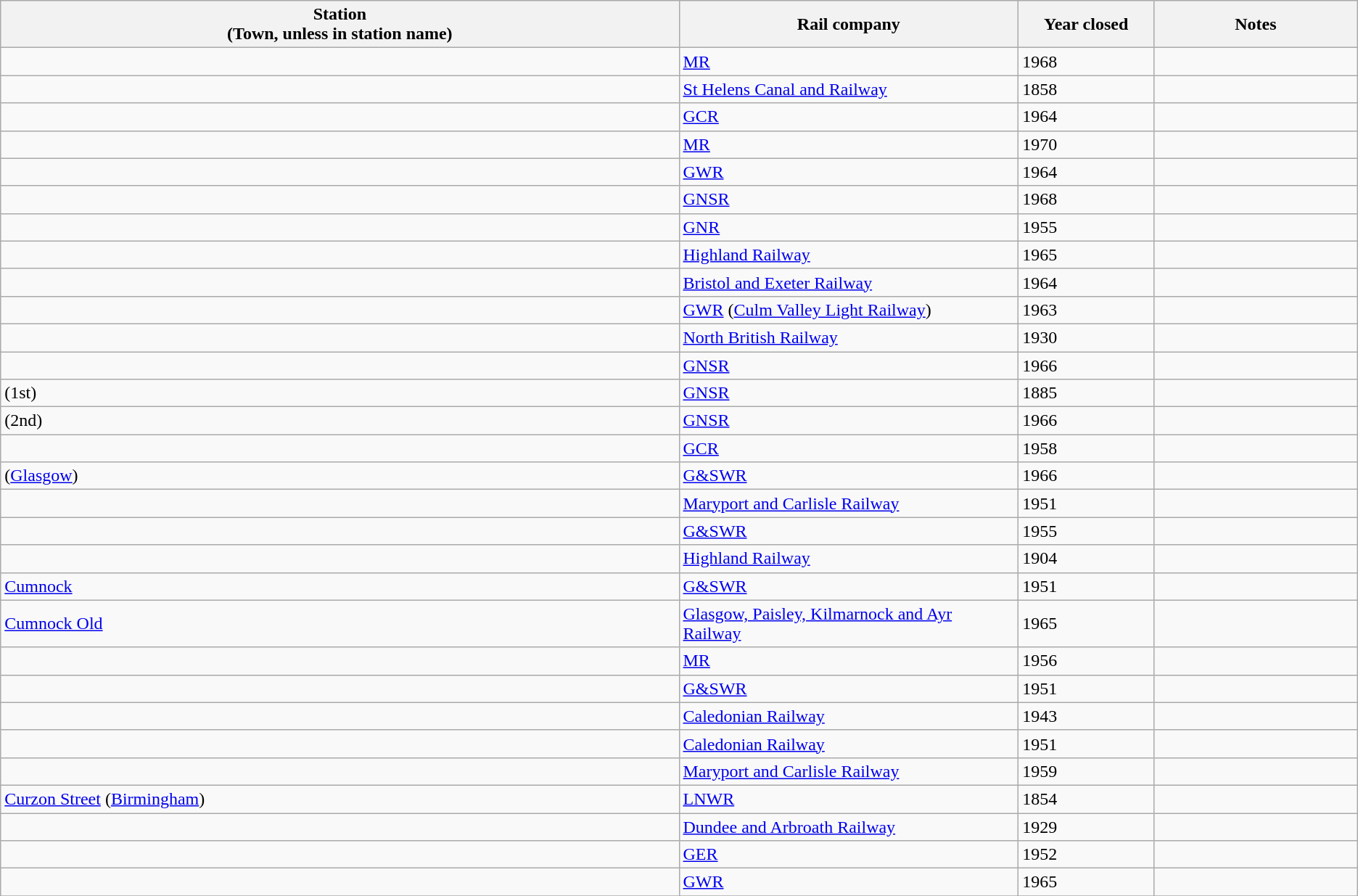<table class="wikitable sortable">
<tr>
<th style="width:50%">Station<br>(Town, unless in station name)</th>
<th style="width:25%">Rail company</th>
<th style="width:10%">Year closed</th>
<th style="width:20%">Notes</th>
</tr>
<tr>
<td></td>
<td><a href='#'>MR</a></td>
<td>1968</td>
<td></td>
</tr>
<tr>
<td></td>
<td><a href='#'>St Helens Canal and Railway</a></td>
<td>1858</td>
<td></td>
</tr>
<tr>
<td></td>
<td><a href='#'>GCR</a></td>
<td>1964</td>
<td></td>
</tr>
<tr>
<td></td>
<td><a href='#'>MR</a></td>
<td>1970</td>
<td></td>
</tr>
<tr>
<td></td>
<td><a href='#'>GWR</a></td>
<td>1964</td>
<td></td>
</tr>
<tr>
<td></td>
<td><a href='#'>GNSR</a></td>
<td>1968</td>
<td></td>
</tr>
<tr>
<td></td>
<td><a href='#'>GNR</a></td>
<td>1955</td>
<td></td>
</tr>
<tr>
<td></td>
<td><a href='#'>Highland Railway</a></td>
<td>1965</td>
<td></td>
</tr>
<tr>
<td></td>
<td><a href='#'>Bristol and Exeter Railway</a></td>
<td>1964</td>
<td></td>
</tr>
<tr>
<td></td>
<td><a href='#'>GWR</a> (<a href='#'>Culm Valley Light Railway</a>)</td>
<td>1963</td>
<td></td>
</tr>
<tr>
<td></td>
<td><a href='#'>North British Railway</a></td>
<td>1930</td>
<td></td>
</tr>
<tr>
<td></td>
<td><a href='#'>GNSR</a></td>
<td>1966</td>
<td></td>
</tr>
<tr>
<td> (1st)</td>
<td><a href='#'>GNSR</a></td>
<td>1885</td>
<td></td>
</tr>
<tr>
<td> (2nd)</td>
<td><a href='#'>GNSR</a></td>
<td>1966</td>
<td></td>
</tr>
<tr>
<td></td>
<td><a href='#'>GCR</a></td>
<td>1958</td>
<td></td>
</tr>
<tr>
<td> (<a href='#'>Glasgow</a>)</td>
<td><a href='#'>G&SWR</a></td>
<td>1966</td>
<td></td>
</tr>
<tr>
<td></td>
<td><a href='#'>Maryport and Carlisle Railway</a></td>
<td>1951</td>
<td></td>
</tr>
<tr>
<td></td>
<td><a href='#'>G&SWR</a></td>
<td>1955</td>
<td></td>
</tr>
<tr>
<td></td>
<td><a href='#'>Highland Railway</a></td>
<td>1904</td>
<td></td>
</tr>
<tr>
<td><a href='#'>Cumnock</a></td>
<td><a href='#'>G&SWR</a></td>
<td>1951</td>
<td></td>
</tr>
<tr>
<td><a href='#'>Cumnock Old</a></td>
<td><a href='#'>Glasgow, Paisley, Kilmarnock and Ayr Railway</a></td>
<td>1965</td>
<td></td>
</tr>
<tr>
<td></td>
<td><a href='#'>MR</a></td>
<td>1956</td>
<td></td>
</tr>
<tr>
<td></td>
<td><a href='#'>G&SWR</a></td>
<td>1951</td>
<td></td>
</tr>
<tr>
<td></td>
<td><a href='#'>Caledonian Railway</a></td>
<td>1943</td>
<td></td>
</tr>
<tr>
<td></td>
<td><a href='#'>Caledonian Railway</a></td>
<td>1951</td>
<td></td>
</tr>
<tr>
<td></td>
<td><a href='#'>Maryport and Carlisle Railway</a></td>
<td>1959</td>
<td></td>
</tr>
<tr>
<td><a href='#'>Curzon Street</a> (<a href='#'>Birmingham</a>)</td>
<td><a href='#'>LNWR</a></td>
<td>1854</td>
<td></td>
</tr>
<tr>
<td></td>
<td><a href='#'>Dundee and Arbroath Railway</a></td>
<td>1929</td>
<td></td>
</tr>
<tr>
<td></td>
<td><a href='#'>GER</a></td>
<td>1952</td>
<td></td>
</tr>
<tr>
<td></td>
<td><a href='#'>GWR</a></td>
<td>1965</td>
<td></td>
</tr>
<tr>
</tr>
</table>
